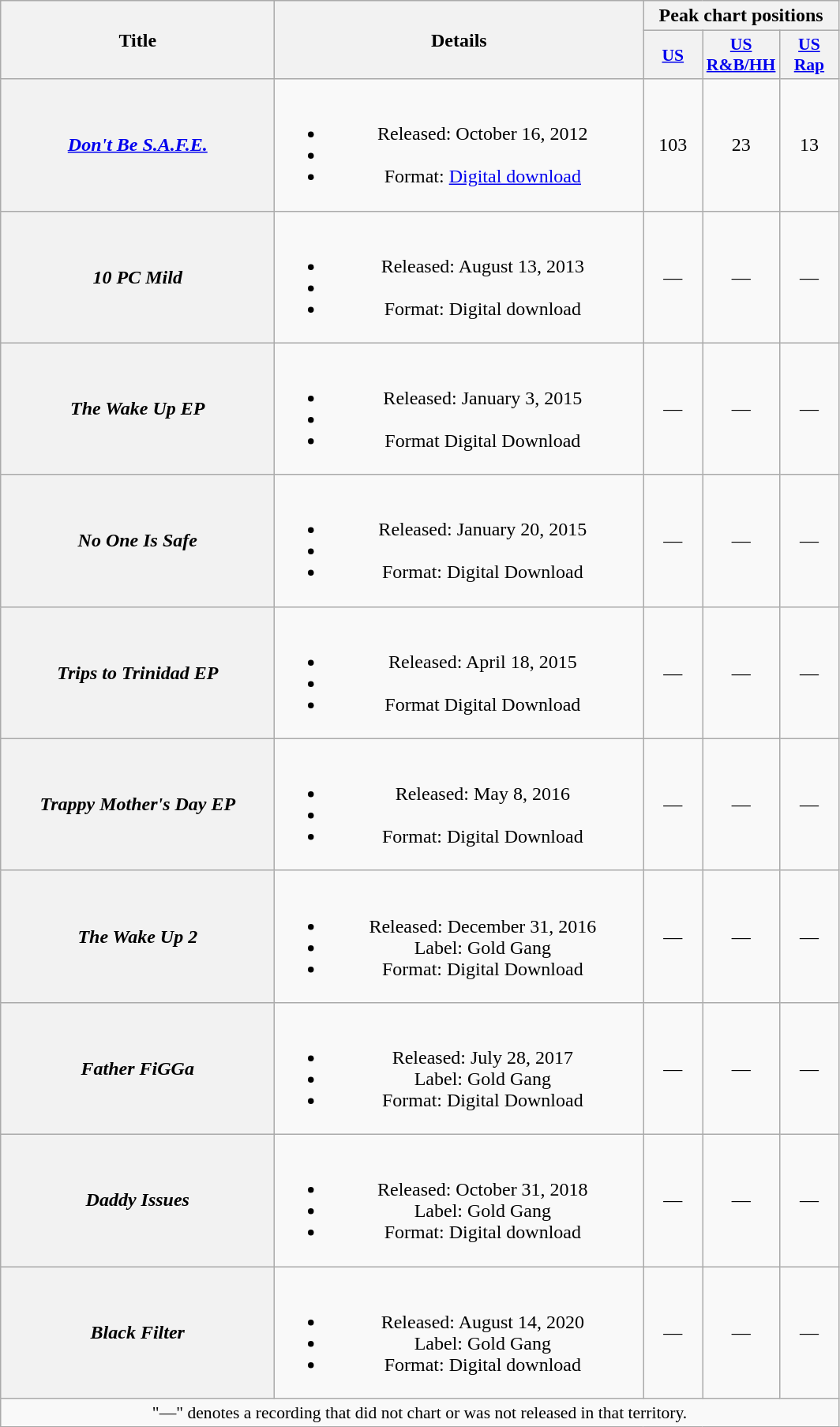<table class="wikitable plainrowheaders" style="text-align:center;">
<tr>
<th scope="col" rowspan="2" style="width:14em;">Title</th>
<th scope="col" rowspan="2" style="width:19em;">Details</th>
<th scope="col" colspan="3">Peak chart positions</th>
</tr>
<tr>
<th scope="col" style="width:3em;font-size:90%;"><a href='#'>US</a><br></th>
<th scope="col" style="width:3em;font-size:90%;"><a href='#'>US<br>R&B/HH</a><br></th>
<th scope="col" style="width:3em;font-size:90%;"><a href='#'>US Rap</a><br></th>
</tr>
<tr>
<th scope="row"><em><a href='#'>Don't Be S.A.F.E.</a></em></th>
<td><br><ul><li>Released: October 16, 2012</li><li></li><li>Format: <a href='#'>Digital download</a></li></ul></td>
<td>103</td>
<td>23</td>
<td>13</td>
</tr>
<tr>
<th scope="row"><em>10 PC Mild</em></th>
<td><br><ul><li>Released: August 13, 2013</li><li></li><li>Format: Digital download</li></ul></td>
<td>—</td>
<td>—</td>
<td>—</td>
</tr>
<tr>
<th scope="row"><em>The Wake Up EP</em></th>
<td><br><ul><li>Released: January 3, 2015</li><li></li><li>Format Digital Download</li></ul></td>
<td>—</td>
<td>—</td>
<td>—</td>
</tr>
<tr>
<th scope="row"><em>No One Is Safe</em></th>
<td><br><ul><li>Released: January 20, 2015</li><li></li><li>Format: Digital Download</li></ul></td>
<td>—</td>
<td>—</td>
<td>—</td>
</tr>
<tr>
<th scope="row"><em>Trips to Trinidad EP</em></th>
<td><br><ul><li>Released: April 18, 2015</li><li></li><li>Format Digital Download</li></ul></td>
<td>—</td>
<td>—</td>
<td>—</td>
</tr>
<tr>
<th scope="row"><em>Trappy Mother's Day EP</em></th>
<td><br><ul><li>Released: May 8, 2016</li><li></li><li>Format: Digital Download</li></ul></td>
<td>—</td>
<td>—</td>
<td>—</td>
</tr>
<tr>
<th scope="row"><em>The Wake Up 2</em></th>
<td><br><ul><li>Released: December 31, 2016</li><li>Label: Gold Gang</li><li>Format: Digital Download</li></ul></td>
<td>—</td>
<td>—</td>
<td>—</td>
</tr>
<tr>
<th scope="row"><em>Father FiGGa</em></th>
<td><br><ul><li>Released: July 28, 2017</li><li>Label: Gold Gang</li><li>Format: Digital Download</li></ul></td>
<td>—</td>
<td>—</td>
<td>—</td>
</tr>
<tr>
<th scope="row"><em>Daddy Issues</em></th>
<td><br><ul><li>Released: October 31, 2018</li><li>Label: Gold Gang</li><li>Format: Digital download</li></ul></td>
<td>—</td>
<td>—</td>
<td>—</td>
</tr>
<tr>
<th scope="row"><em>Black Filter</em></th>
<td><br><ul><li>Released: August 14, 2020</li><li>Label: Gold Gang</li><li>Format: Digital download</li></ul></td>
<td>—</td>
<td>—</td>
<td>—</td>
</tr>
<tr>
<td colspan="5" style="font-size:90%">"—" denotes a recording that did not chart or was not released in that territory.</td>
</tr>
</table>
